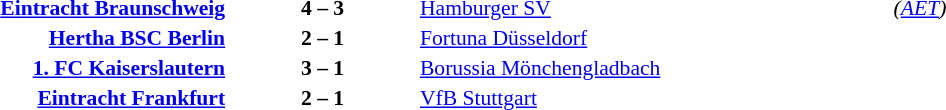<table width=100% cellspacing=1>
<tr>
<th width=25%></th>
<th width=10%></th>
<th width=25%></th>
<th></th>
</tr>
<tr style=font-size:90%>
<td align=right><strong><a href='#'>Eintracht Braunschweig</a></strong></td>
<td align=center><strong>4 – 3</strong></td>
<td><a href='#'>Hamburger SV</a></td>
<td><em>(<a href='#'>AET</a>)</em></td>
</tr>
<tr style=font-size:90%>
<td align=right><strong><a href='#'>Hertha BSC Berlin</a></strong></td>
<td align=center><strong>2 – 1</strong></td>
<td><a href='#'>Fortuna Düsseldorf</a></td>
</tr>
<tr style=font-size:90%>
<td align=right><strong><a href='#'>1. FC Kaiserslautern</a></strong></td>
<td align=center><strong>3 – 1</strong></td>
<td><a href='#'>Borussia Mönchengladbach</a></td>
</tr>
<tr style=font-size:90%>
<td align=right><strong><a href='#'>Eintracht Frankfurt</a></strong></td>
<td align=center><strong>2 – 1</strong></td>
<td><a href='#'>VfB Stuttgart</a></td>
</tr>
</table>
